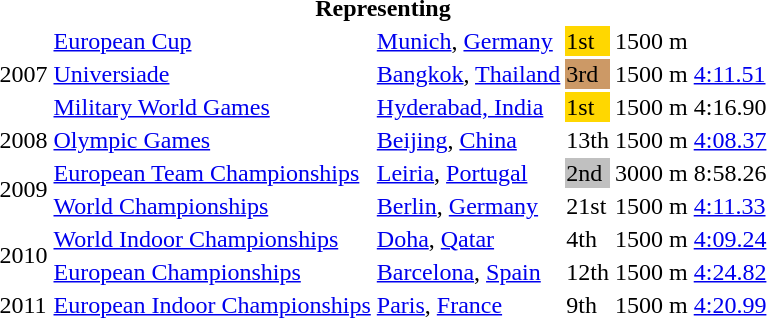<table>
<tr>
<th colspan="6">Representing </th>
</tr>
<tr>
<td rowspan=3>2007</td>
<td><a href='#'>European Cup</a></td>
<td><a href='#'>Munich</a>, <a href='#'>Germany</a></td>
<td bgcolor=gold>1st</td>
<td>1500 m</td>
<td></td>
</tr>
<tr>
<td><a href='#'>Universiade</a></td>
<td><a href='#'>Bangkok</a>, <a href='#'>Thailand</a></td>
<td bgcolor=cc9966>3rd</td>
<td>1500 m</td>
<td><a href='#'>4:11.51</a></td>
</tr>
<tr>
<td><a href='#'>Military World Games</a></td>
<td><a href='#'>Hyderabad, India</a></td>
<td bgcolor=gold>1st</td>
<td>1500 m</td>
<td>4:16.90</td>
</tr>
<tr>
<td>2008</td>
<td><a href='#'>Olympic Games</a></td>
<td><a href='#'>Beijing</a>, <a href='#'>China</a></td>
<td>13th</td>
<td>1500 m</td>
<td><a href='#'>4:08.37</a></td>
</tr>
<tr>
<td rowspan=2>2009</td>
<td><a href='#'>European Team Championships</a></td>
<td><a href='#'>Leiria</a>, <a href='#'>Portugal</a></td>
<td bgcolor=silver>2nd</td>
<td>3000 m</td>
<td>8:58.26</td>
</tr>
<tr>
<td><a href='#'>World Championships</a></td>
<td><a href='#'>Berlin</a>, <a href='#'>Germany</a></td>
<td>21st</td>
<td>1500 m</td>
<td><a href='#'>4:11.33</a></td>
</tr>
<tr>
<td rowspan=2>2010</td>
<td><a href='#'>World Indoor Championships</a></td>
<td><a href='#'>Doha</a>, <a href='#'>Qatar</a></td>
<td>4th</td>
<td>1500 m</td>
<td><a href='#'>4:09.24</a></td>
</tr>
<tr>
<td><a href='#'>European Championships</a></td>
<td><a href='#'>Barcelona</a>, <a href='#'>Spain</a></td>
<td>12th</td>
<td>1500 m</td>
<td><a href='#'>4:24.82</a></td>
</tr>
<tr>
<td>2011</td>
<td><a href='#'>European Indoor Championships</a></td>
<td><a href='#'>Paris</a>, <a href='#'>France</a></td>
<td>9th</td>
<td>1500 m</td>
<td><a href='#'>4:20.99</a></td>
</tr>
</table>
